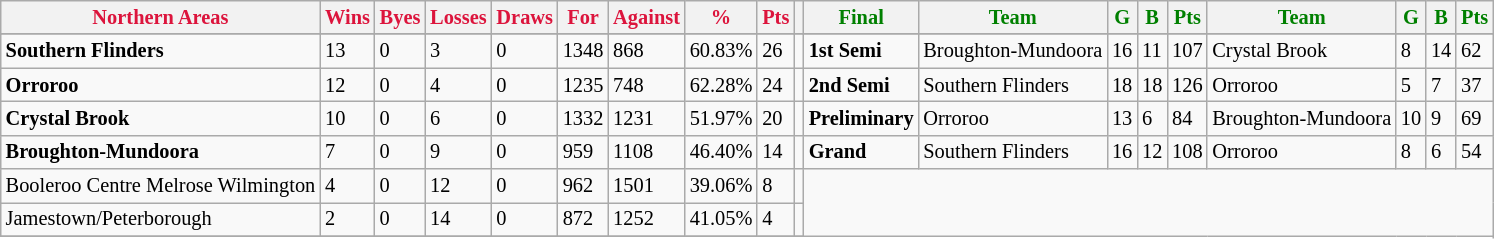<table style="font-size: 85%; text-align: left;" class="wikitable">
<tr>
<th style="color:crimson">Northern Areas</th>
<th style="color:crimson">Wins</th>
<th style="color:crimson">Byes</th>
<th style="color:crimson">Losses</th>
<th style="color:crimson">Draws</th>
<th style="color:crimson">For</th>
<th style="color:crimson">Against</th>
<th style="color:crimson">%</th>
<th style="color:crimson">Pts</th>
<th></th>
<th style="color:green">Final</th>
<th style="color:green">Team</th>
<th style="color:green">G</th>
<th style="color:green">B</th>
<th style="color:green">Pts</th>
<th style="color:green">Team</th>
<th style="color:green">G</th>
<th style="color:green">B</th>
<th style="color:green">Pts</th>
</tr>
<tr>
</tr>
<tr>
</tr>
<tr>
<td><strong>	Southern Flinders	</strong></td>
<td>13</td>
<td>0</td>
<td>3</td>
<td>0</td>
<td>1348</td>
<td>868</td>
<td>60.83%</td>
<td>26</td>
<td></td>
<td><strong>1st Semi</strong></td>
<td>Broughton-Mundoora</td>
<td>16</td>
<td>11</td>
<td>107</td>
<td>Crystal Brook</td>
<td>8</td>
<td>14</td>
<td>62</td>
</tr>
<tr>
<td><strong>	Orroroo	</strong></td>
<td>12</td>
<td>0</td>
<td>4</td>
<td>0</td>
<td>1235</td>
<td>748</td>
<td>62.28%</td>
<td>24</td>
<td></td>
<td><strong>2nd Semi</strong></td>
<td>Southern Flinders</td>
<td>18</td>
<td>18</td>
<td>126</td>
<td>Orroroo</td>
<td>5</td>
<td>7</td>
<td>37</td>
</tr>
<tr>
<td><strong>	Crystal Brook	</strong></td>
<td>10</td>
<td>0</td>
<td>6</td>
<td>0</td>
<td>1332</td>
<td>1231</td>
<td>51.97%</td>
<td>20</td>
<td></td>
<td><strong>Preliminary</strong></td>
<td>Orroroo</td>
<td>13</td>
<td>6</td>
<td>84</td>
<td>Broughton-Mundoora</td>
<td>10</td>
<td>9</td>
<td>69</td>
</tr>
<tr>
<td><strong>	Broughton-Mundoora	</strong></td>
<td>7</td>
<td>0</td>
<td>9</td>
<td>0</td>
<td>959</td>
<td>1108</td>
<td>46.40%</td>
<td>14</td>
<td></td>
<td><strong>Grand</strong></td>
<td>Southern Flinders</td>
<td>16</td>
<td>12</td>
<td>108</td>
<td>Orroroo</td>
<td>8</td>
<td>6</td>
<td>54</td>
</tr>
<tr>
<td>Booleroo Centre Melrose Wilmington</td>
<td>4</td>
<td>0</td>
<td>12</td>
<td>0</td>
<td>962</td>
<td>1501</td>
<td>39.06%</td>
<td>8</td>
<td></td>
</tr>
<tr>
<td>Jamestown/Peterborough</td>
<td>2</td>
<td>0</td>
<td>14</td>
<td>0</td>
<td>872</td>
<td>1252</td>
<td>41.05%</td>
<td>4</td>
<td></td>
</tr>
<tr>
</tr>
</table>
